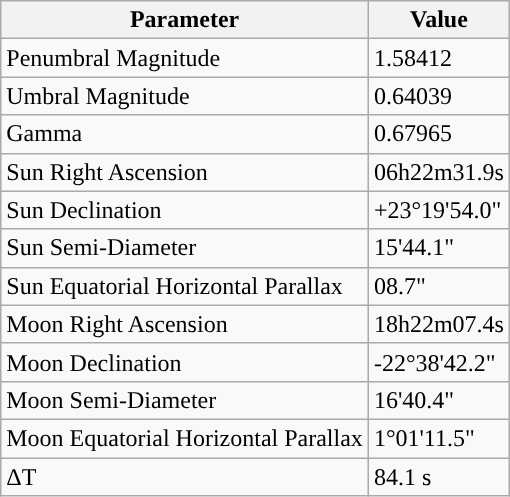<table class="wikitable">
<tr>
<th>Parameter</th>
<th>Value</th>
</tr>
<tr>
<td>Penumbral Magnitude</td>
<td>1.58412</td>
</tr>
<tr>
<td>Umbral Magnitude</td>
<td>0.64039</td>
</tr>
<tr>
<td>Gamma</td>
<td>0.67965</td>
</tr>
<tr>
<td>Sun Right Ascension</td>
<td>06h22m31.9s</td>
</tr>
<tr>
<td>Sun Declination</td>
<td>+23°19'54.0"</td>
</tr>
<tr>
<td>Sun Semi-Diameter</td>
<td>15'44.1"</td>
</tr>
<tr>
<td>Sun Equatorial Horizontal Parallax</td>
<td>08.7"</td>
</tr>
<tr>
<td>Moon Right Ascension</td>
<td>18h22m07.4s</td>
</tr>
<tr>
<td>Moon Declination</td>
<td>-22°38'42.2"</td>
</tr>
<tr>
<td>Moon Semi-Diameter</td>
<td>16'40.4"</td>
</tr>
<tr>
<td>Moon Equatorial Horizontal Parallax</td>
<td>1°01'11.5"</td>
</tr>
<tr>
<td>ΔT</td>
<td>84.1 s</td>
</tr>
</table>
